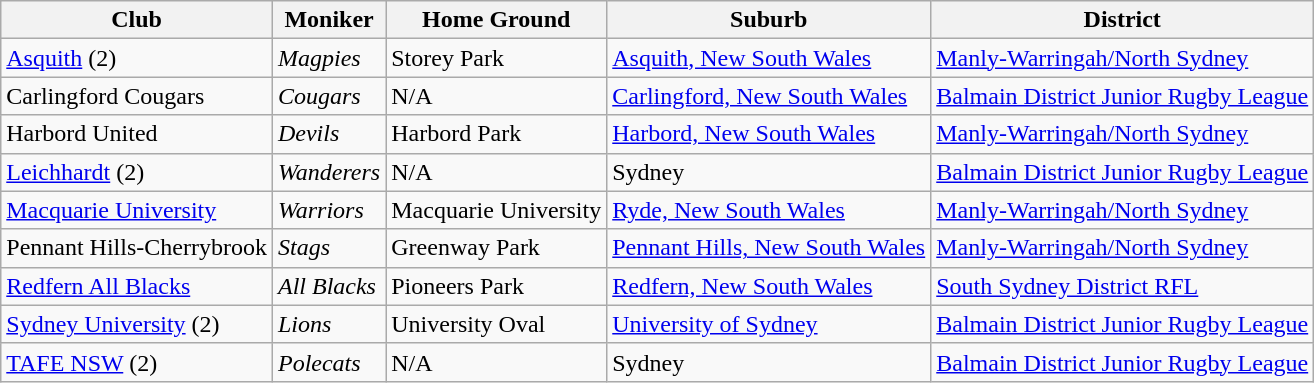<table class="wikitable">
<tr>
<th>Club</th>
<th>Moniker</th>
<th>Home Ground</th>
<th>Suburb</th>
<th>District</th>
</tr>
<tr>
<td> <a href='#'>Asquith</a> (2)</td>
<td><em>Magpies</em></td>
<td>Storey Park</td>
<td><a href='#'>Asquith, New South Wales</a></td>
<td><a href='#'>Manly-Warringah/North Sydney</a></td>
</tr>
<tr>
<td> Carlingford Cougars</td>
<td><em>Cougars</em></td>
<td>N/A</td>
<td><a href='#'>Carlingford, New South Wales</a></td>
<td><a href='#'>Balmain District Junior Rugby League</a></td>
</tr>
<tr>
<td> Harbord United</td>
<td><em>Devils</em></td>
<td>Harbord Park</td>
<td><a href='#'>Harbord, New South Wales</a></td>
<td><a href='#'>Manly-Warringah/North Sydney</a></td>
</tr>
<tr>
<td> <a href='#'>Leichhardt</a> (2)</td>
<td><em>Wanderers</em></td>
<td>N/A</td>
<td>Sydney</td>
<td><a href='#'>Balmain District Junior Rugby League</a></td>
</tr>
<tr>
<td> <a href='#'>Macquarie University</a></td>
<td><em>Warriors</em></td>
<td>Macquarie University</td>
<td><a href='#'>Ryde, New South Wales</a></td>
<td><a href='#'>Manly-Warringah/North Sydney</a></td>
</tr>
<tr>
<td> Pennant Hills-Cherrybrook</td>
<td><em>Stags</em></td>
<td>Greenway Park</td>
<td><a href='#'>Pennant Hills, New South Wales</a></td>
<td><a href='#'>Manly-Warringah/North Sydney</a></td>
</tr>
<tr>
<td> <a href='#'>Redfern All Blacks</a></td>
<td><em>All Blacks</em></td>
<td>Pioneers Park</td>
<td><a href='#'>Redfern, New South Wales</a></td>
<td><a href='#'>South Sydney District RFL</a></td>
</tr>
<tr>
<td> <a href='#'>Sydney University</a> (2)</td>
<td><em>Lions</em></td>
<td>University Oval</td>
<td><a href='#'>University of Sydney</a></td>
<td><a href='#'>Balmain District Junior Rugby League</a></td>
</tr>
<tr>
<td> <a href='#'>TAFE NSW</a> (2)</td>
<td><em>Polecats</em></td>
<td>N/A</td>
<td>Sydney</td>
<td><a href='#'>Balmain District Junior Rugby League</a></td>
</tr>
</table>
